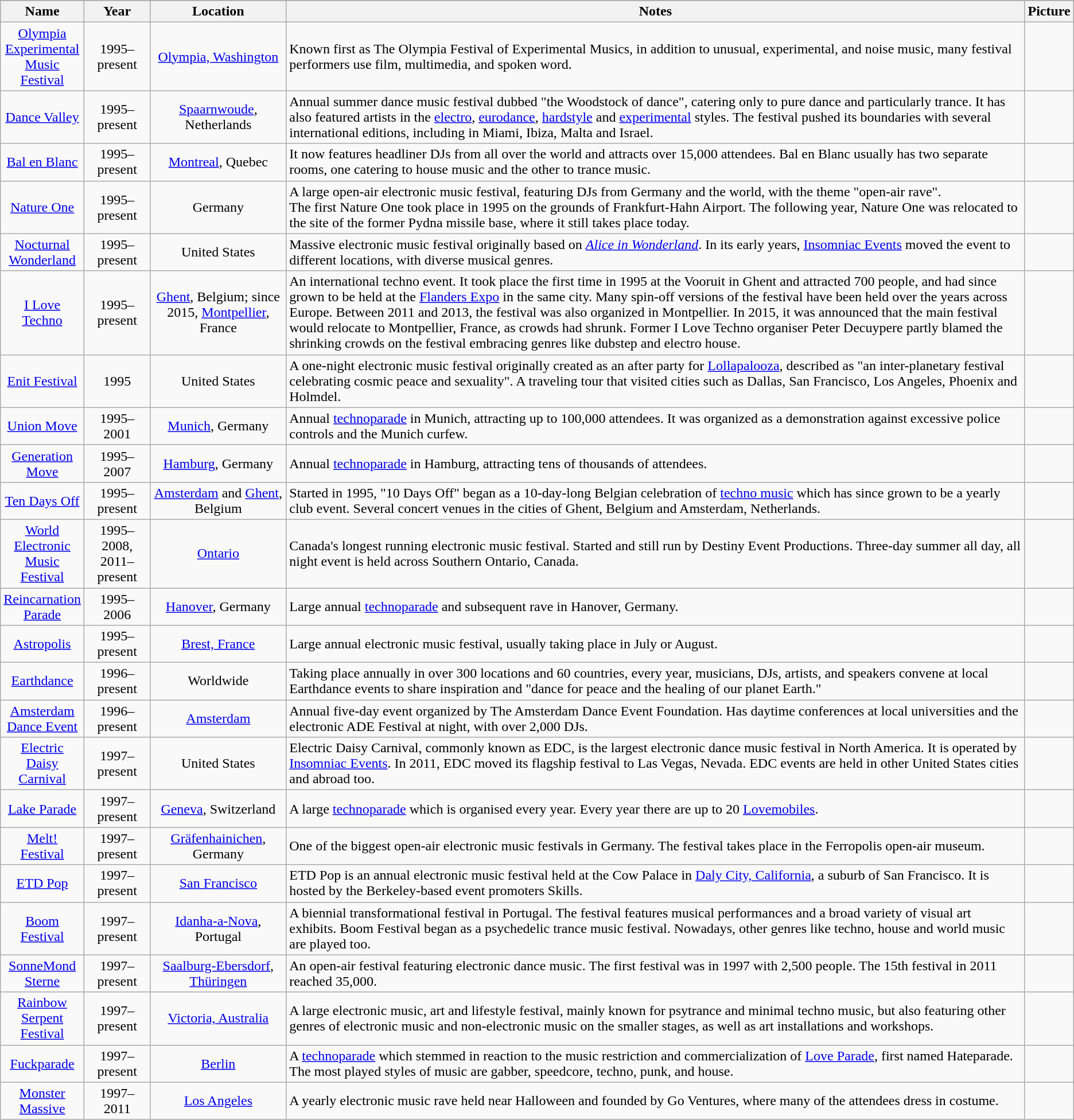<table class="sortable wikitable" style="text-align:center;font-size:100%;">
<tr style="vertical-align:bottom;">
</tr>
<tr>
<th style="width:74px;">Name</th>
<th>Year</th>
<th>Location</th>
<th class="unsortable">Notes</th>
<th>Picture</th>
</tr>
<tr>
<td><a href='#'>Olympia Experimental Music Festival</a></td>
<td>1995–present</td>
<td><a href='#'>Olympia, Washington</a></td>
<td style="text-align:left">Known first as The Olympia Festival of Experimental Musics, in addition to unusual, experimental, and noise music, many festival performers use film, multimedia, and spoken word.</td>
<td></td>
</tr>
<tr>
<td><a href='#'>Dance Valley</a></td>
<td>1995–present</td>
<td><a href='#'>Spaarnwoude</a>, Netherlands</td>
<td style="text-align:left">Annual summer dance music festival dubbed "the Woodstock of dance", catering only to pure dance and particularly trance. It has also featured artists in the <a href='#'>electro</a>, <a href='#'>eurodance</a>, <a href='#'>hardstyle</a> and <a href='#'>experimental</a> styles. The festival pushed its boundaries with several international editions, including in Miami, Ibiza, Malta and Israel.</td>
<td></td>
</tr>
<tr>
<td><a href='#'>Bal en Blanc</a></td>
<td>1995–present</td>
<td><a href='#'>Montreal</a>, Quebec</td>
<td style="text-align:left">It now features headliner DJs from all over the world and attracts over 15,000 attendees. Bal en Blanc usually has two separate rooms, one catering to house music and the other to trance music.</td>
<td></td>
</tr>
<tr>
<td><a href='#'>Nature One</a></td>
<td>1995– present</td>
<td>Germany</td>
<td style="text-align:left">A large open-air electronic music festival, featuring DJs from Germany and the world, with the theme "open-air rave".<br>The first Nature One took place in 1995 on the grounds of Frankfurt-Hahn Airport. The following year, Nature One was relocated to the site of the former Pydna missile base, where it still takes place today.</td>
<td></td>
</tr>
<tr>
<td><a href='#'>Nocturnal Wonderland</a></td>
<td>1995–present</td>
<td>United States</td>
<td style="text-align:left">Massive electronic music festival originally based on <em><a href='#'>Alice in Wonderland</a></em>. In its early years, <a href='#'>Insomniac Events</a> moved the event to different locations, with diverse musical genres.</td>
<td></td>
</tr>
<tr>
<td><a href='#'>I Love Techno</a></td>
<td>1995–present</td>
<td><a href='#'>Ghent</a>, Belgium; since 2015, <a href='#'>Montpellier</a>, France</td>
<td style="text-align:left">An international techno event. It took place the first time in 1995 at the Vooruit in Ghent and attracted 700 people, and had since grown to be held at the <a href='#'>Flanders Expo</a> in the same city. Many spin-off versions of the festival have been held over the years across Europe. Between 2011 and 2013, the festival was also organized in Montpellier. In 2015, it was announced that the main festival would relocate to Montpellier, France, as crowds had shrunk. Former I Love Techno organiser Peter Decuypere partly blamed the shrinking crowds on the festival embracing genres like dubstep and electro house.</td>
<td></td>
</tr>
<tr>
<td><a href='#'>Enit Festival</a></td>
<td>1995</td>
<td>United States</td>
<td style="text-align:left">A one-night electronic music festival originally created as an after party for <a href='#'>Lollapalooza</a>, described as "an inter-planetary festival celebrating cosmic peace and sexuality". A traveling tour that visited cities such as Dallas, San Francisco, Los Angeles, Phoenix and Holmdel.</td>
<td></td>
</tr>
<tr>
<td><a href='#'>Union Move</a></td>
<td>1995–2001</td>
<td><a href='#'>Munich</a>, Germany</td>
<td style="text-align:left">Annual <a href='#'>technoparade</a> in Munich, attracting up to 100,000 attendees. It was organized as a demonstration against excessive police controls and the Munich curfew.</td>
<td></td>
</tr>
<tr>
<td><a href='#'>Generation Move</a></td>
<td>1995– 2007</td>
<td><a href='#'>Hamburg</a>, Germany</td>
<td style="text-align:left">Annual <a href='#'>technoparade</a> in Hamburg, attracting tens of thousands of attendees.</td>
<td></td>
</tr>
<tr>
<td><a href='#'>Ten Days Off</a></td>
<td>1995–present</td>
<td><a href='#'>Amsterdam</a> and <a href='#'>Ghent</a>, Belgium</td>
<td style="text-align:left">Started in 1995, "10 Days Off" began as a 10-day-long Belgian celebration of <a href='#'>techno music</a> which has since grown to be a yearly club event. Several concert venues in the cities of Ghent, Belgium and Amsterdam, Netherlands.</td>
<td></td>
</tr>
<tr>
<td><a href='#'>World Electronic Music Festival</a></td>
<td>1995–2008, 2011–present</td>
<td><a href='#'>Ontario</a></td>
<td style="text-align:left">Canada's longest running electronic music festival. Started and still run by Destiny Event Productions. Three-day summer all day, all night event is held across Southern Ontario, Canada.</td>
<td></td>
</tr>
<tr>
<td><a href='#'>Reincarnation Parade</a></td>
<td>1995–2006</td>
<td><a href='#'>Hanover</a>, Germany</td>
<td style="text-align:left">Large annual <a href='#'>technoparade</a> and subsequent rave in Hanover, Germany.</td>
<td></td>
</tr>
<tr>
<td><a href='#'>Astropolis</a></td>
<td>1995–present</td>
<td><a href='#'>Brest, France</a></td>
<td style="text-align:left">Large annual electronic music festival, usually taking place in July or August.</td>
<td></td>
</tr>
<tr>
<td><a href='#'>Earthdance</a></td>
<td>1996–present</td>
<td>Worldwide</td>
<td style="text-align:left">Taking place annually in over 300 locations and 60 countries, every year, musicians, DJs, artists, and speakers convene at local Earthdance events to share inspiration and "dance for peace and the healing of our planet Earth."</td>
<td></td>
</tr>
<tr>
<td><a href='#'>Amsterdam Dance Event</a></td>
<td>1996–present</td>
<td><a href='#'>Amsterdam</a></td>
<td style="text-align:left">Annual five-day event organized by The Amsterdam Dance Event Foundation. Has daytime conferences at local universities and the electronic ADE Festival at night, with over 2,000 DJs.</td>
<td></td>
</tr>
<tr>
<td><a href='#'>Electric Daisy Carnival</a></td>
<td>1997–present</td>
<td>United States</td>
<td style="text-align:left">Electric Daisy Carnival, commonly known as EDC, is the largest electronic dance music festival in North America. It is operated by <a href='#'>Insomniac Events</a>. In 2011, EDC moved its flagship festival to Las Vegas, Nevada. EDC events are held in other United States cities and abroad too.</td>
<td> </td>
</tr>
<tr>
<td><a href='#'>Lake Parade</a></td>
<td>1997–present</td>
<td><a href='#'>Geneva</a>, Switzerland</td>
<td style="text-align:left">A large <a href='#'>technoparade</a> which is organised every year. Every year there are up to 20 <a href='#'>Lovemobiles</a>.</td>
<td></td>
</tr>
<tr>
<td><a href='#'>Melt! Festival</a></td>
<td>1997–present</td>
<td><a href='#'>Gräfenhainichen</a>, Germany</td>
<td style="text-align:left">One of the biggest open-air electronic music festivals in Germany. The festival takes place in the Ferropolis open-air museum.</td>
<td></td>
</tr>
<tr>
<td><a href='#'>ETD Pop</a></td>
<td>1997–present</td>
<td><a href='#'>San Francisco</a></td>
<td style="text-align:left">ETD Pop is an annual electronic music festival held at the Cow Palace in <a href='#'>Daly City, California</a>, a suburb of San Francisco. It is hosted by the Berkeley-based event promoters Skills.</td>
<td></td>
</tr>
<tr>
<td><a href='#'>Boom Festival</a></td>
<td>1997–present</td>
<td><a href='#'>Idanha-a-Nova</a>, Portugal</td>
<td style="text-align:left">A biennial transformational festival in Portugal. The festival features musical performances and a broad variety of visual art exhibits. Boom Festival began as a psychedelic trance music festival. Nowadays, other genres like techno, house and world music are played too.</td>
<td></td>
</tr>
<tr>
<td><a href='#'>SonneMond Sterne</a></td>
<td>1997–present</td>
<td><a href='#'>Saalburg-Ebersdorf</a>, <a href='#'>Thüringen</a></td>
<td style="text-align:left">An open-air festival featuring electronic dance music. The first festival was in 1997 with 2,500 people. The 15th festival in 2011 reached 35,000.</td>
<td></td>
</tr>
<tr>
<td><a href='#'>Rainbow Serpent Festival</a></td>
<td>1997–present</td>
<td><a href='#'>Victoria, Australia</a></td>
<td style="text-align:left">A large electronic music, art and lifestyle festival, mainly known for psytrance and minimal techno music, but also featuring other genres of electronic music and non-electronic music on the smaller stages, as well as art installations and workshops.</td>
<td></td>
</tr>
<tr>
<td><a href='#'>Fuckparade</a></td>
<td>1997–present</td>
<td><a href='#'>Berlin</a></td>
<td style="text-align:left">A <a href='#'>technoparade</a> which stemmed in reaction to the music restriction and commercialization of <a href='#'>Love Parade</a>, first named Hateparade. The most played styles of music are gabber, speedcore, techno, punk, and house.</td>
<td></td>
</tr>
<tr>
<td><a href='#'>Monster Massive</a></td>
<td>1997–2011</td>
<td><a href='#'>Los Angeles</a></td>
<td style="text-align:left">A yearly electronic music rave held near Halloween and founded by Go Ventures, where many of the attendees dress in costume.</td>
<td></td>
</tr>
</table>
